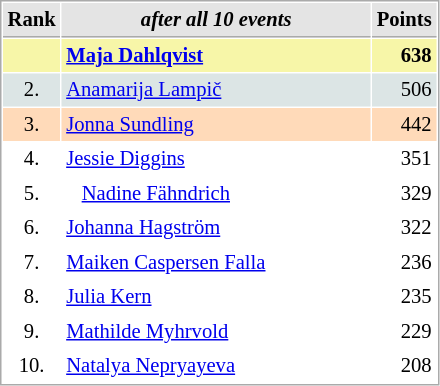<table cellspacing="1" cellpadding="3" style="border:1px solid #AAAAAA;font-size:86%">
<tr style="background-color: #E4E4E4;">
<th style="border-bottom:1px solid #AAAAAA" width=10>Rank</th>
<th style="border-bottom:1px solid #AAAAAA" width=200><em>after all 10 events</em></th>
<th style="border-bottom:1px solid #AAAAAA" width=20 align=right>Points</th>
</tr>
<tr style="background:#f7f6a8;">
<td align=center></td>
<td> <strong><a href='#'>Maja Dahlqvist</a></strong></td>
<td align=right><strong>638</strong></td>
</tr>
<tr style="background:#dce5e5;">
<td align=center>2.</td>
<td> <a href='#'>Anamarija Lampič</a></td>
<td align=right>506</td>
</tr>
<tr style="background:#ffdab9;">
<td align=center>3.</td>
<td> <a href='#'>Jonna Sundling</a></td>
<td align=right>442</td>
</tr>
<tr>
<td align=center>4.</td>
<td> <a href='#'>Jessie Diggins</a></td>
<td align=right>351</td>
</tr>
<tr>
<td align=center>5.</td>
<td>   <a href='#'>Nadine Fähndrich</a></td>
<td align=right>329</td>
</tr>
<tr>
<td align=center>6.</td>
<td> <a href='#'>Johanna Hagström</a></td>
<td align=right>322</td>
</tr>
<tr>
<td align=center>7.</td>
<td> <a href='#'>Maiken Caspersen Falla</a></td>
<td align=right>236</td>
</tr>
<tr>
<td align=center>8.</td>
<td> <a href='#'>Julia Kern</a></td>
<td align=right>235</td>
</tr>
<tr>
<td align=center>9.</td>
<td> <a href='#'>Mathilde Myhrvold</a></td>
<td align=right>229</td>
</tr>
<tr>
<td align=center>10.</td>
<td> <a href='#'>Natalya Nepryayeva</a></td>
<td align=right>208</td>
</tr>
</table>
